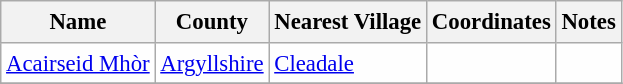<table class="wikitable sortable" style="table-layout:fixed;background-color:#FEFEFE;font-size:95%;padding:0.30em;line-height:1.35em;">
<tr>
<th scope="col">Name</th>
<th scope="col">County</th>
<th scope="col">Nearest Village</th>
<th scope="col" data-sort-type="number">Coordinates</th>
<th scope="col">Notes</th>
</tr>
<tr>
<td><a href='#'>Acairseid Mhòr</a></td>
<td><a href='#'>Argyllshire</a></td>
<td><a href='#'>Cleadale</a></td>
<td></td>
<td></td>
</tr>
<tr>
</tr>
</table>
